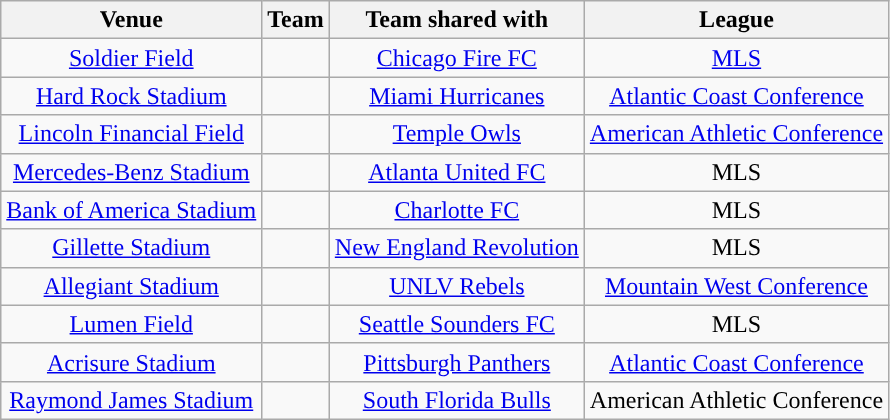<table class="wikitable" style="text-align:center;">
<tr>
<th>Venue</th>
<th>Team</th>
<th>Team shared with</th>
<th>League</th>
</tr>
<tr>
<td><a href='#'>Soldier Field</a></td>
<td><a href='#'></a></td>
<td><a href='#'>Chicago Fire FC</a></td>
<td><a href='#'>MLS</a></td>
</tr>
<tr>
<td><a href='#'>Hard Rock Stadium</a></td>
<td><a href='#'></a></td>
<td><a href='#'>Miami Hurricanes</a></td>
<td><a href='#'>Atlantic Coast Conference</a></td>
</tr>
<tr>
<td><a href='#'>Lincoln Financial Field</a></td>
<td><a href='#'></a></td>
<td><a href='#'>Temple Owls</a></td>
<td><a href='#'>American Athletic Conference</a></td>
</tr>
<tr>
<td><a href='#'>Mercedes-Benz Stadium</a></td>
<td><a href='#'></a></td>
<td><a href='#'>Atlanta United FC</a></td>
<td>MLS</td>
</tr>
<tr>
<td><a href='#'>Bank of America Stadium</a></td>
<td><a href='#'></a></td>
<td><a href='#'>Charlotte FC</a></td>
<td>MLS</td>
</tr>
<tr>
<td><a href='#'>Gillette Stadium</a></td>
<td><a href='#'></a></td>
<td><a href='#'>New England Revolution</a></td>
<td>MLS</td>
</tr>
<tr>
<td><a href='#'>Allegiant Stadium</a></td>
<td><a href='#'></a></td>
<td><a href='#'>UNLV Rebels</a></td>
<td><a href='#'>Mountain West Conference</a></td>
</tr>
<tr>
<td><a href='#'>Lumen Field</a></td>
<td><a href='#'></a></td>
<td><a href='#'>Seattle Sounders FC</a></td>
<td>MLS</td>
</tr>
<tr>
<td><a href='#'>Acrisure Stadium</a></td>
<td><a href='#'></a></td>
<td><a href='#'>Pittsburgh Panthers</a></td>
<td><a href='#'>Atlantic Coast Conference</a></td>
</tr>
<tr>
<td><a href='#'>Raymond James Stadium</a></td>
<td><a href='#'></a></td>
<td><a href='#'>South Florida Bulls</a></td>
<td>American Athletic Conference</td>
</tr>
</table>
